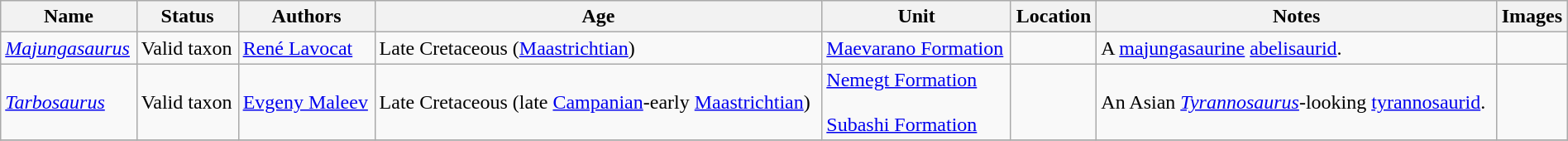<table class="wikitable sortable" align="center" width="100%">
<tr>
<th>Name</th>
<th>Status</th>
<th>Authors</th>
<th>Age</th>
<th>Unit</th>
<th>Location</th>
<th class="unsortable">Notes</th>
<th>Images</th>
</tr>
<tr>
<td><em><a href='#'>Majungasaurus</a></em></td>
<td>Valid taxon</td>
<td><a href='#'>René Lavocat</a></td>
<td>Late Cretaceous (<a href='#'>Maastrichtian</a>)</td>
<td><a href='#'>Maevarano Formation</a></td>
<td></td>
<td>A <a href='#'>majungasaurine</a> <a href='#'>abelisaurid</a>.</td>
<td></td>
</tr>
<tr>
<td><em><a href='#'>Tarbosaurus</a></em></td>
<td>Valid taxon</td>
<td><a href='#'>Evgeny Maleev</a></td>
<td>Late Cretaceous (late <a href='#'>Campanian</a>-early <a href='#'>Maastrichtian</a>)</td>
<td><a href='#'>Nemegt Formation</a> <br><br><a href='#'>Subashi Formation</a></td>
<td> </td>
<td>An Asian <em><a href='#'>Tyrannosaurus</a></em>-looking  <a href='#'>tyrannosaurid</a>.</td>
<td></td>
</tr>
<tr>
</tr>
</table>
